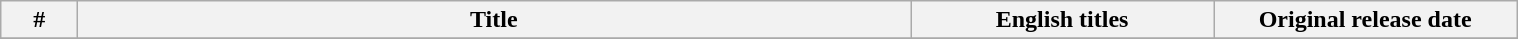<table class="wikitable" style="width:80%; margin:auto;">
<tr>
<th style="width: 5%;">#</th>
<th>Title</th>
<th style="width: 20%;">English titles</th>
<th style="width: 20%;">Original release date</th>
</tr>
<tr>
</tr>
</table>
